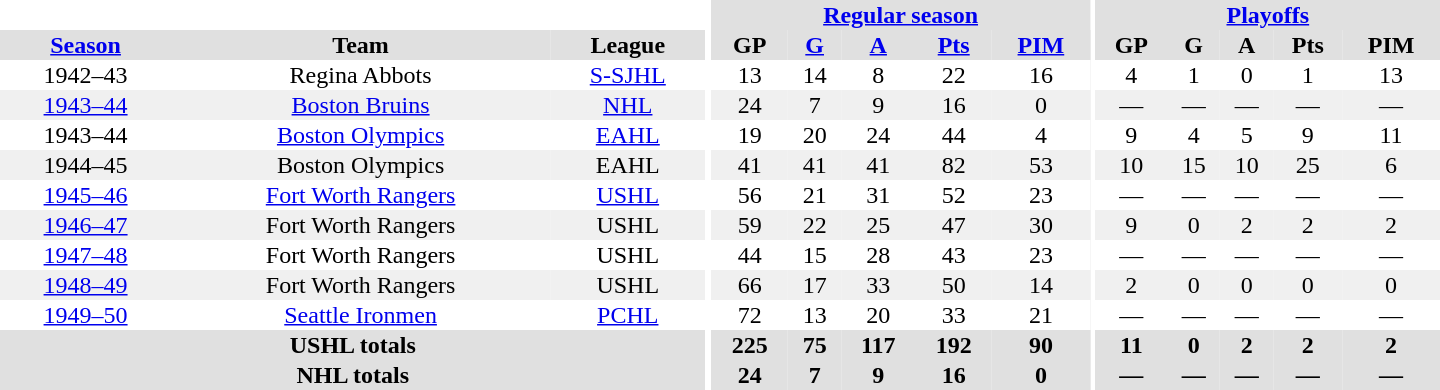<table border="0" cellpadding="1" cellspacing="0" style="text-align:center; width:60em">
<tr bgcolor="#e0e0e0">
<th colspan="3" bgcolor="#ffffff"></th>
<th rowspan="100" bgcolor="#ffffff"></th>
<th colspan="5"><a href='#'>Regular season</a></th>
<th rowspan="100" bgcolor="#ffffff"></th>
<th colspan="5"><a href='#'>Playoffs</a></th>
</tr>
<tr bgcolor="#e0e0e0">
<th><a href='#'>Season</a></th>
<th>Team</th>
<th>League</th>
<th>GP</th>
<th><a href='#'>G</a></th>
<th><a href='#'>A</a></th>
<th><a href='#'>Pts</a></th>
<th><a href='#'>PIM</a></th>
<th>GP</th>
<th>G</th>
<th>A</th>
<th>Pts</th>
<th>PIM</th>
</tr>
<tr>
<td>1942–43</td>
<td>Regina Abbots</td>
<td><a href='#'>S-SJHL</a></td>
<td>13</td>
<td>14</td>
<td>8</td>
<td>22</td>
<td>16</td>
<td>4</td>
<td>1</td>
<td>0</td>
<td>1</td>
<td>13</td>
</tr>
<tr bgcolor="#f0f0f0">
<td><a href='#'>1943–44</a></td>
<td><a href='#'>Boston Bruins</a></td>
<td><a href='#'>NHL</a></td>
<td>24</td>
<td>7</td>
<td>9</td>
<td>16</td>
<td>0</td>
<td>—</td>
<td>—</td>
<td>—</td>
<td>—</td>
<td>—</td>
</tr>
<tr>
<td>1943–44</td>
<td><a href='#'>Boston Olympics</a></td>
<td><a href='#'>EAHL</a></td>
<td>19</td>
<td>20</td>
<td>24</td>
<td>44</td>
<td>4</td>
<td>9</td>
<td>4</td>
<td>5</td>
<td>9</td>
<td>11</td>
</tr>
<tr bgcolor="#f0f0f0">
<td>1944–45</td>
<td>Boston Olympics</td>
<td>EAHL</td>
<td>41</td>
<td>41</td>
<td>41</td>
<td>82</td>
<td>53</td>
<td>10</td>
<td>15</td>
<td>10</td>
<td>25</td>
<td>6</td>
</tr>
<tr>
<td><a href='#'>1945–46</a></td>
<td><a href='#'>Fort Worth Rangers</a></td>
<td><a href='#'>USHL</a></td>
<td>56</td>
<td>21</td>
<td>31</td>
<td>52</td>
<td>23</td>
<td>—</td>
<td>—</td>
<td>—</td>
<td>—</td>
<td>—</td>
</tr>
<tr bgcolor="#f0f0f0">
<td><a href='#'>1946–47</a></td>
<td>Fort Worth Rangers</td>
<td>USHL</td>
<td>59</td>
<td>22</td>
<td>25</td>
<td>47</td>
<td>30</td>
<td>9</td>
<td>0</td>
<td>2</td>
<td>2</td>
<td>2</td>
</tr>
<tr>
<td><a href='#'>1947–48</a></td>
<td>Fort Worth Rangers</td>
<td>USHL</td>
<td>44</td>
<td>15</td>
<td>28</td>
<td>43</td>
<td>23</td>
<td>—</td>
<td>—</td>
<td>—</td>
<td>—</td>
<td>—</td>
</tr>
<tr bgcolor="#f0f0f0">
<td><a href='#'>1948–49</a></td>
<td>Fort Worth Rangers</td>
<td>USHL</td>
<td>66</td>
<td>17</td>
<td>33</td>
<td>50</td>
<td>14</td>
<td>2</td>
<td>0</td>
<td>0</td>
<td>0</td>
<td>0</td>
</tr>
<tr>
<td><a href='#'>1949–50</a></td>
<td><a href='#'>Seattle Ironmen</a></td>
<td><a href='#'>PCHL</a></td>
<td>72</td>
<td>13</td>
<td>20</td>
<td>33</td>
<td>21</td>
<td>—</td>
<td>—</td>
<td>—</td>
<td>—</td>
<td>—</td>
</tr>
<tr bgcolor="#e0e0e0">
<th colspan="3">USHL totals</th>
<th>225</th>
<th>75</th>
<th>117</th>
<th>192</th>
<th>90</th>
<th>11</th>
<th>0</th>
<th>2</th>
<th>2</th>
<th>2</th>
</tr>
<tr bgcolor="#e0e0e0">
<th colspan="3">NHL totals</th>
<th>24</th>
<th>7</th>
<th>9</th>
<th>16</th>
<th>0</th>
<th>—</th>
<th>—</th>
<th>—</th>
<th>—</th>
<th>—</th>
</tr>
</table>
